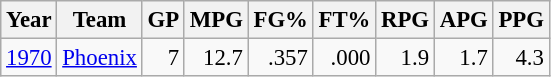<table class="wikitable sortable" style="font-size:95%; text-align:right;">
<tr>
<th>Year</th>
<th>Team</th>
<th>GP</th>
<th>MPG</th>
<th>FG%</th>
<th>FT%</th>
<th>RPG</th>
<th>APG</th>
<th>PPG</th>
</tr>
<tr>
<td style="text-align:left;"><a href='#'>1970</a></td>
<td style="text-align:left;"><a href='#'>Phoenix</a></td>
<td>7</td>
<td>12.7</td>
<td>.357</td>
<td>.000</td>
<td>1.9</td>
<td>1.7</td>
<td>4.3</td>
</tr>
</table>
